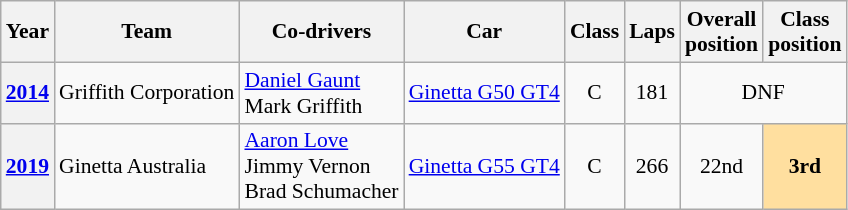<table class="wikitable" style="font-size:90%">
<tr>
<th>Year</th>
<th>Team</th>
<th>Co-drivers</th>
<th>Car</th>
<th>Class</th>
<th>Laps</th>
<th>Overall<br>position</th>
<th>Class<br>position</th>
</tr>
<tr align="center">
<th><a href='#'>2014</a></th>
<td align="left"> Griffith Corporation</td>
<td align="left"> <a href='#'>Daniel Gaunt</a><br> Mark Griffith</td>
<td align="left"><a href='#'>Ginetta G50 GT4</a></td>
<td>C</td>
<td>181</td>
<td colspan=2>DNF</td>
</tr>
<tr align="center">
<th><a href='#'>2019</a></th>
<td align="left"> Ginetta Australia</td>
<td align="left"> <a href='#'>Aaron Love</a><br> Jimmy Vernon<br> Brad Schumacher</td>
<td align="left"><a href='#'>Ginetta G55 GT4</a></td>
<td>C</td>
<td>266</td>
<td>22nd</td>
<td align="center" style="background:#ffdf9f;"><strong>3rd</strong></td>
</tr>
</table>
